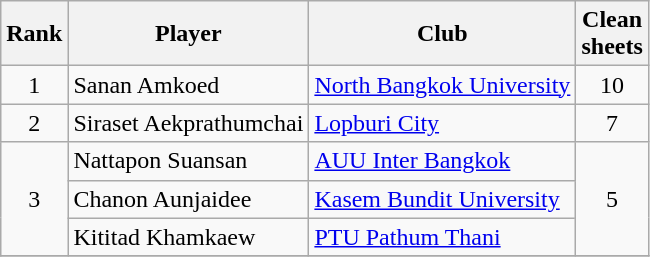<table class="wikitable" style="text-align:center">
<tr>
<th>Rank</th>
<th>Player</th>
<th>Club</th>
<th>Clean<br>sheets</th>
</tr>
<tr>
<td>1</td>
<td align="left"> Sanan Amkoed</td>
<td align="left"><a href='#'>North Bangkok University</a></td>
<td>10</td>
</tr>
<tr>
<td>2</td>
<td align="left"> Siraset Aekprathumchai</td>
<td align="left"><a href='#'>Lopburi City</a></td>
<td>7</td>
</tr>
<tr>
<td rowspan="3">3</td>
<td align="left"> Nattapon Suansan</td>
<td align="left"><a href='#'>AUU Inter Bangkok</a></td>
<td rowspan="3">5</td>
</tr>
<tr>
<td align="left"> Chanon Aunjaidee</td>
<td align="left"><a href='#'>Kasem Bundit University</a></td>
</tr>
<tr>
<td align="left"> Kititad Khamkaew</td>
<td align="left"><a href='#'>PTU Pathum Thani</a></td>
</tr>
<tr>
</tr>
</table>
